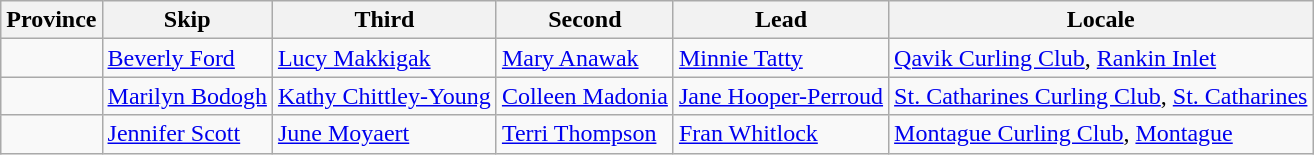<table class="wikitable">
<tr>
<th>Province</th>
<th>Skip</th>
<th>Third</th>
<th>Second</th>
<th>Lead</th>
<th>Locale</th>
</tr>
<tr>
<td></td>
<td><a href='#'>Beverly Ford</a></td>
<td><a href='#'>Lucy Makkigak</a></td>
<td><a href='#'>Mary Anawak</a></td>
<td><a href='#'>Minnie Tatty</a></td>
<td><a href='#'>Qavik Curling Club</a>, <a href='#'>Rankin Inlet</a></td>
</tr>
<tr>
<td></td>
<td><a href='#'>Marilyn Bodogh</a></td>
<td><a href='#'>Kathy Chittley-Young</a></td>
<td><a href='#'>Colleen Madonia</a></td>
<td><a href='#'>Jane Hooper-Perroud</a></td>
<td><a href='#'>St. Catharines Curling Club</a>, <a href='#'>St. Catharines</a></td>
</tr>
<tr>
<td></td>
<td><a href='#'>Jennifer Scott</a></td>
<td><a href='#'>June Moyaert</a></td>
<td><a href='#'>Terri Thompson</a></td>
<td><a href='#'>Fran Whitlock</a></td>
<td><a href='#'>Montague Curling Club</a>, <a href='#'>Montague</a></td>
</tr>
</table>
